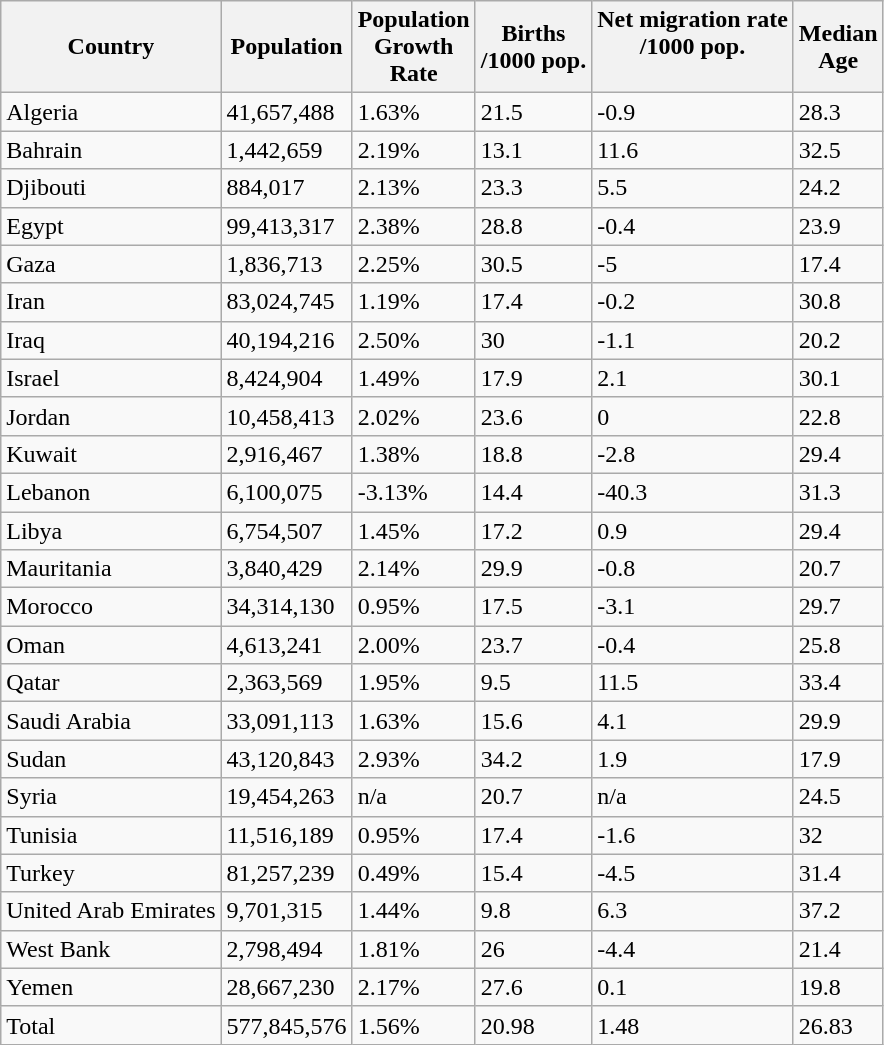<table class="wikitable sortable">
<tr>
<th>Country</th>
<th>Population</th>
<th>Population<br>Growth<br>Rate</th>
<th>Births<br>/1000 pop.</th>
<th>Net migration rate<br>/1000 pop.<br><br></th>
<th>Median<br>Age</th>
</tr>
<tr>
<td>Algeria</td>
<td>41,657,488</td>
<td>1.63%</td>
<td>21.5</td>
<td>-0.9</td>
<td>28.3</td>
</tr>
<tr>
<td>Bahrain</td>
<td>1,442,659</td>
<td>2.19%</td>
<td>13.1</td>
<td>11.6</td>
<td>32.5</td>
</tr>
<tr>
<td>Djibouti</td>
<td>884,017</td>
<td>2.13%</td>
<td>23.3</td>
<td>5.5</td>
<td>24.2</td>
</tr>
<tr>
<td>Egypt</td>
<td>99,413,317</td>
<td>2.38%</td>
<td>28.8</td>
<td>-0.4</td>
<td>23.9</td>
</tr>
<tr>
<td>Gaza</td>
<td>1,836,713</td>
<td>2.25%</td>
<td>30.5</td>
<td>-5</td>
<td>17.4</td>
</tr>
<tr>
<td>Iran</td>
<td>83,024,745</td>
<td>1.19%</td>
<td>17.4</td>
<td>-0.2</td>
<td>30.8</td>
</tr>
<tr>
<td>Iraq</td>
<td>40,194,216</td>
<td>2.50%</td>
<td>30</td>
<td>-1.1</td>
<td>20.2</td>
</tr>
<tr>
<td>Israel</td>
<td>8,424,904</td>
<td>1.49%</td>
<td>17.9</td>
<td>2.1</td>
<td>30.1</td>
</tr>
<tr>
<td>Jordan</td>
<td>10,458,413</td>
<td>2.02%</td>
<td>23.6</td>
<td>0</td>
<td>22.8</td>
</tr>
<tr>
<td>Kuwait</td>
<td>2,916,467</td>
<td>1.38%</td>
<td>18.8</td>
<td>-2.8</td>
<td>29.4</td>
</tr>
<tr>
<td>Lebanon</td>
<td>6,100,075</td>
<td>-3.13%</td>
<td>14.4</td>
<td>-40.3</td>
<td>31.3</td>
</tr>
<tr>
<td>Libya</td>
<td>6,754,507</td>
<td>1.45%</td>
<td>17.2</td>
<td>0.9</td>
<td>29.4</td>
</tr>
<tr>
<td>Mauritania</td>
<td>3,840,429</td>
<td>2.14%</td>
<td>29.9</td>
<td>-0.8</td>
<td>20.7</td>
</tr>
<tr>
<td>Morocco</td>
<td>34,314,130</td>
<td>0.95%</td>
<td>17.5</td>
<td>-3.1</td>
<td>29.7</td>
</tr>
<tr>
<td>Oman</td>
<td>4,613,241</td>
<td>2.00%</td>
<td>23.7</td>
<td>-0.4</td>
<td>25.8</td>
</tr>
<tr>
<td>Qatar</td>
<td>2,363,569</td>
<td>1.95%</td>
<td>9.5</td>
<td>11.5</td>
<td>33.4</td>
</tr>
<tr>
<td>Saudi Arabia</td>
<td>33,091,113</td>
<td>1.63%</td>
<td>15.6</td>
<td>4.1</td>
<td>29.9</td>
</tr>
<tr>
<td>Sudan</td>
<td>43,120,843</td>
<td>2.93%</td>
<td>34.2</td>
<td>1.9</td>
<td>17.9</td>
</tr>
<tr>
<td>Syria</td>
<td>19,454,263</td>
<td>n/a</td>
<td>20.7</td>
<td>n/a</td>
<td>24.5</td>
</tr>
<tr>
<td>Tunisia</td>
<td>11,516,189</td>
<td>0.95%</td>
<td>17.4</td>
<td>-1.6</td>
<td>32</td>
</tr>
<tr>
<td>Turkey</td>
<td>81,257,239</td>
<td>0.49%</td>
<td>15.4</td>
<td>-4.5</td>
<td>31.4</td>
</tr>
<tr>
<td>United Arab Emirates</td>
<td>9,701,315</td>
<td>1.44%</td>
<td>9.8</td>
<td>6.3</td>
<td>37.2</td>
</tr>
<tr>
<td>West Bank</td>
<td>2,798,494</td>
<td>1.81%</td>
<td>26</td>
<td>-4.4</td>
<td>21.4</td>
</tr>
<tr>
<td>Yemen</td>
<td>28,667,230</td>
<td>2.17%</td>
<td>27.6</td>
<td>0.1</td>
<td>19.8</td>
</tr>
<tr>
<td>Total</td>
<td>577,845,576</td>
<td>1.56%</td>
<td>20.98</td>
<td>1.48</td>
<td>26.83</td>
</tr>
</table>
